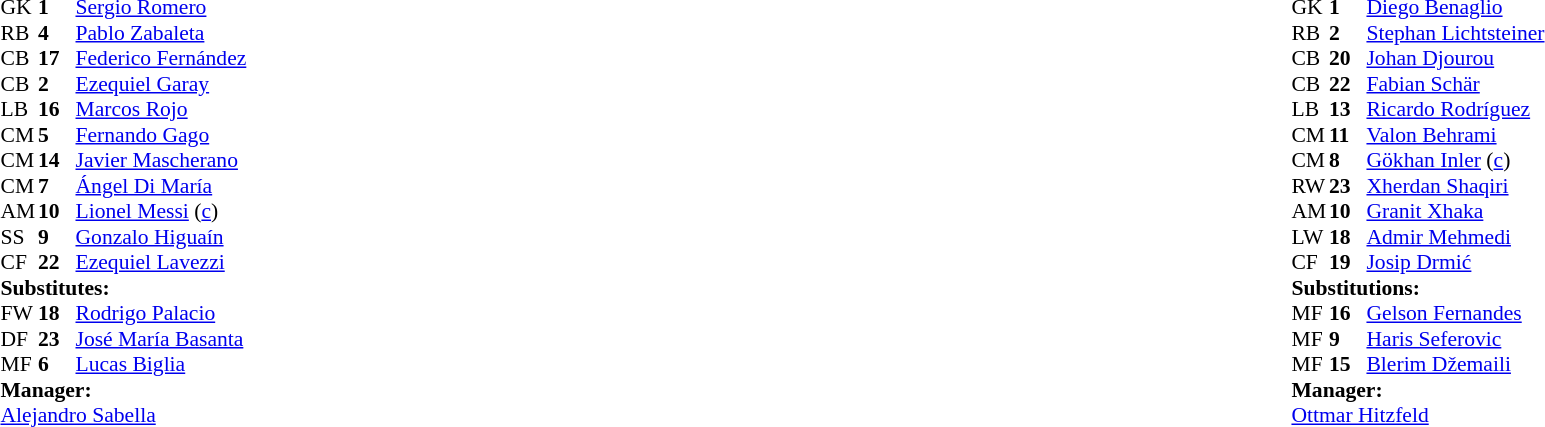<table width="100%">
<tr>
<td valign="top" width="40%"><br><table style="font-size:90%" cellspacing="0" cellpadding="0">
<tr>
<th width=25></th>
<th width=25></th>
</tr>
<tr>
<td>GK</td>
<td><strong>1</strong></td>
<td><a href='#'>Sergio Romero</a></td>
</tr>
<tr>
<td>RB</td>
<td><strong>4</strong></td>
<td><a href='#'>Pablo Zabaleta</a></td>
</tr>
<tr>
<td>CB</td>
<td><strong>17</strong></td>
<td><a href='#'>Federico Fernández</a></td>
</tr>
<tr>
<td>CB</td>
<td><strong>2</strong></td>
<td><a href='#'>Ezequiel Garay</a></td>
<td></td>
</tr>
<tr>
<td>LB</td>
<td><strong>16</strong></td>
<td><a href='#'>Marcos Rojo</a></td>
<td></td>
<td></td>
</tr>
<tr>
<td>CM</td>
<td><strong>5</strong></td>
<td><a href='#'>Fernando Gago</a></td>
<td></td>
<td></td>
</tr>
<tr>
<td>CM</td>
<td><strong>14</strong></td>
<td><a href='#'>Javier Mascherano</a></td>
</tr>
<tr>
<td>CM</td>
<td><strong>7</strong></td>
<td><a href='#'>Ángel Di María</a></td>
<td></td>
</tr>
<tr>
<td>AM</td>
<td><strong>10</strong></td>
<td><a href='#'>Lionel Messi</a> (<a href='#'>c</a>)</td>
</tr>
<tr>
<td>SS</td>
<td><strong>9</strong></td>
<td><a href='#'>Gonzalo Higuaín</a></td>
</tr>
<tr>
<td>CF</td>
<td><strong>22</strong></td>
<td><a href='#'>Ezequiel Lavezzi</a></td>
<td></td>
<td></td>
</tr>
<tr>
<td colspan=3><strong>Substitutes:</strong></td>
</tr>
<tr>
<td>FW</td>
<td><strong>18</strong></td>
<td><a href='#'>Rodrigo Palacio</a></td>
<td></td>
<td></td>
</tr>
<tr>
<td>DF</td>
<td><strong>23</strong></td>
<td><a href='#'>José María Basanta</a></td>
<td></td>
<td></td>
</tr>
<tr>
<td>MF</td>
<td><strong>6</strong></td>
<td><a href='#'>Lucas Biglia</a></td>
<td></td>
<td></td>
</tr>
<tr>
<td colspan=3><strong>Manager:</strong></td>
</tr>
<tr>
<td colspan=3><a href='#'>Alejandro Sabella</a></td>
</tr>
</table>
</td>
<td valign="top"></td>
<td valign="top" width="50%"><br><table style="font-size:90%;margin:auto" cellspacing="0" cellpadding="0">
<tr>
<th width=25></th>
<th width=25></th>
</tr>
<tr>
<td>GK</td>
<td><strong>1</strong></td>
<td><a href='#'>Diego Benaglio</a></td>
</tr>
<tr>
<td>RB</td>
<td><strong>2</strong></td>
<td><a href='#'>Stephan Lichtsteiner</a></td>
</tr>
<tr>
<td>CB</td>
<td><strong>20</strong></td>
<td><a href='#'>Johan Djourou</a></td>
</tr>
<tr>
<td>CB</td>
<td><strong>22</strong></td>
<td><a href='#'>Fabian Schär</a></td>
</tr>
<tr>
<td>LB</td>
<td><strong>13</strong></td>
<td><a href='#'>Ricardo Rodríguez</a></td>
</tr>
<tr>
<td>CM</td>
<td><strong>11</strong></td>
<td><a href='#'>Valon Behrami</a></td>
</tr>
<tr>
<td>CM</td>
<td><strong>8</strong></td>
<td><a href='#'>Gökhan Inler</a> (<a href='#'>c</a>)</td>
</tr>
<tr>
<td>RW</td>
<td><strong>23</strong></td>
<td><a href='#'>Xherdan Shaqiri</a></td>
</tr>
<tr>
<td>AM</td>
<td><strong>10</strong></td>
<td><a href='#'>Granit Xhaka</a></td>
<td></td>
<td></td>
</tr>
<tr>
<td>LW</td>
<td><strong>18</strong></td>
<td><a href='#'>Admir Mehmedi</a></td>
<td></td>
<td></td>
</tr>
<tr>
<td>CF</td>
<td><strong>19</strong></td>
<td><a href='#'>Josip Drmić</a></td>
<td></td>
<td></td>
</tr>
<tr>
<td colspan=3><strong>Substitutions:</strong></td>
</tr>
<tr>
<td>MF</td>
<td><strong>16</strong></td>
<td><a href='#'>Gelson Fernandes</a></td>
<td></td>
<td></td>
</tr>
<tr>
<td>MF</td>
<td><strong>9</strong></td>
<td><a href='#'>Haris Seferovic</a></td>
<td></td>
<td></td>
</tr>
<tr>
<td>MF</td>
<td><strong>15</strong></td>
<td><a href='#'>Blerim Džemaili</a></td>
<td></td>
<td></td>
</tr>
<tr>
<td colspan=3><strong>Manager:</strong></td>
</tr>
<tr>
<td colspan=3> <a href='#'>Ottmar Hitzfeld</a></td>
</tr>
</table>
</td>
</tr>
</table>
